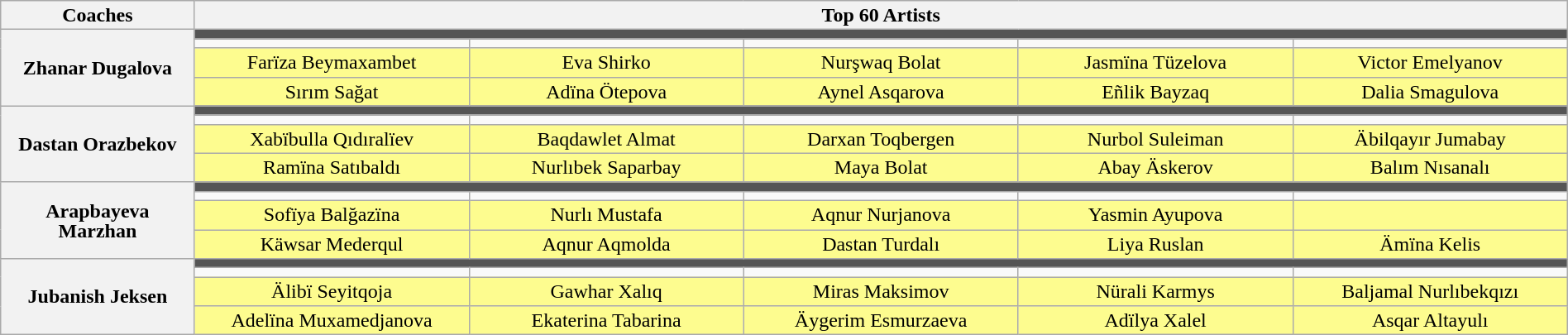<table class="wikitable" style="text-align:center; line-height:16px; width:100%">
<tr>
<th scope="col" style="width:12%">Coaches</th>
<th colspan="5" style="width:88%">Top 60 Artists</th>
</tr>
<tr>
<th rowspan="4">Zhanar Dugalova</th>
<td colspan="5" style="background:#555"></td>
</tr>
<tr>
<td style="width:17%"></td>
<td style="width:17%"></td>
<td style="width:17%"></td>
<td style="width:17%" style="background:#E8CCD7;"></td>
<td style="width:17%" style="background:#E8CCD7;"></td>
</tr>
<tr>
<td style="background:#fdfc8f;">Farïza Beymaxambet</td>
<td style="background:#fdfc8f;">Eva Shirko</td>
<td style="background:#fdfc8f;">Nurşwaq Bolat</td>
<td style="background:#fdfc8f;">Jasmïna Tüzelova</td>
<td style="background:#fdfc8f;">Victor Emelyanov</td>
</tr>
<tr>
<td style="background:#fdfc8f;">Sırım Sağat</td>
<td style="background:#fdfc8f;">Adïna Ötepova</td>
<td style="background:#fdfc8f;">Aynel Asqarova</td>
<td style="background:#fdfc8f;">Eñlik Bayzaq</td>
<td style="background:#fdfc8f;">Dalia Smagulova</td>
</tr>
<tr>
<th rowspan="4">Dastan Orazbekov</th>
<td colspan="5" style="background:#555"></td>
</tr>
<tr>
<td style="width:17%"></td>
<td style="width:17%"></td>
<td style="width:17%"></td>
<td style="width:17%" style="background:#E8CCD7;"></td>
<td style="width:17%" style="background:#E8CCD7;"></td>
</tr>
<tr>
<td style="background:#fdfc8f;">Xabïbulla Qıdıralïev</td>
<td style="background:#fdfc8f;">Baqdawlet Almat</td>
<td style="background:#fdfc8f;">Darxan Toqbergen</td>
<td style="background:#fdfc8f;">Nurbol Suleiman</td>
<td style="background:#fdfc8f;">Äbilqayır Jumabay</td>
</tr>
<tr>
<td style="background:#fdfc8f;">Ramïna Satıbaldı</td>
<td style="background:#fdfc8f;">Nurlıbek Saparbay</td>
<td style="background:#fdfc8f;">Maya Bolat</td>
<td style="background:#fdfc8f;">Abay Äskerov</td>
<td style="background:#fdfc8f;">Balım Nısanalı</td>
</tr>
<tr>
<th rowspan="4">Arapbayeva Marzhan</th>
<td colspan="5" style="background:#555"></td>
</tr>
<tr>
<td style="width:17%"></td>
<td style="width:17%"></td>
<td style="width:17%"></td>
<td style="width:17%" style="background:#E8CCD7;"></td>
<td style="width:17%" style="background:#E8CCD7;"></td>
</tr>
<tr>
<td style="background:#fdfc8f;">Sofïya Balğazïna</td>
<td style="background:#fdfc8f;">Nurlı Mustafa</td>
<td style="background:#fdfc8f;">Aqnur Nurjanova</td>
<td style="background:#fdfc8f;">Yasmin Ayupova</td>
<td style="background:#fdfc8f;"></td>
</tr>
<tr>
<td style="background:#fdfc8f;">Käwsar Mederqul</td>
<td style="background:#fdfc8f;">Aqnur Aqmolda</td>
<td style="background:#fdfc8f;">Dastan Turdalı</td>
<td style="background:#fdfc8f;">Liya Ruslan</td>
<td style="background:#fdfc8f;">Ämïna Kelis</td>
</tr>
<tr>
<th rowspan="4">Jubanish Jeksen</th>
<td colspan="5" style="background:#555"></td>
</tr>
<tr>
<td style="width:17%"></td>
<td style="width:17%"></td>
<td style="width:17%"></td>
<td style="width:17%" style="background:#E8CCD7;"></td>
<td style="width:17%" style="background:#E8CCD7;"></td>
</tr>
<tr>
<td style="background:#fdfc8f;">Älibï Seyitqoja</td>
<td style="background:#fdfc8f;">Gawhar Xalıq</td>
<td style="background:#fdfc8f;">Miras Maksimov</td>
<td style="background:#fdfc8f;">Nürali Karmys</td>
<td style="background:#fdfc8f;">Baljamal Nurlıbekqızı</td>
</tr>
<tr>
<td style="background:#fdfc8f;">Adelïna Muxamedjanova</td>
<td style="background:#fdfc8f;">Ekaterina Tabarina</td>
<td style="background:#fdfc8f;">Äygerim Esmurzaeva</td>
<td style="background:#fdfc8f;">Adïlya Xalel</td>
<td style="background:#fdfc8f;">Asqar Altayulı</td>
</tr>
</table>
